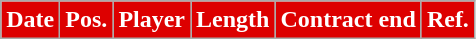<table class="wikitable plainrowheaders sortable">
<tr>
<th style="background:#DD0000;color:#FFFFFF;">Date</th>
<th style="background:#DD0000;color:#FFFFFF;">Pos.</th>
<th style="background:#DD0000;color:#FFFFFF;">Player</th>
<th style="background:#DD0000;color:#FFFFFF;">Length</th>
<th style="background:#DD0000;color:#FFFFFF;">Contract end</th>
<th style="background:#DD0000;color:#FFFFFF;">Ref.</th>
</tr>
</table>
